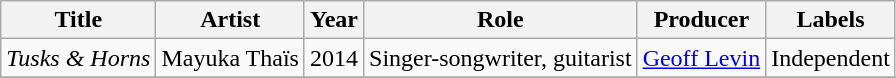<table class="wikitable">
<tr>
<th>Title</th>
<th>Artist</th>
<th>Year</th>
<th>Role</th>
<th>Producer</th>
<th>Labels</th>
</tr>
<tr>
<td><em>Tusks & Horns</em></td>
<td>Mayuka Thaïs</td>
<td>2014</td>
<td>Singer-songwriter, guitarist</td>
<td><a href='#'>Geoff Levin</a></td>
<td>Independent</td>
</tr>
<tr>
</tr>
</table>
